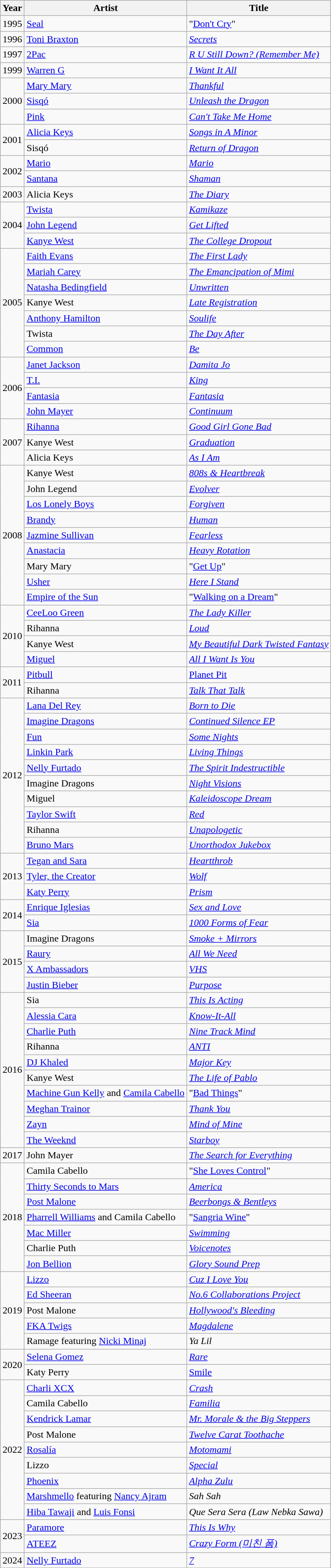<table class="wikitable">
<tr>
<th>Year</th>
<th>Artist</th>
<th>Title</th>
</tr>
<tr>
<td>1995</td>
<td><a href='#'>Seal</a></td>
<td>"<a href='#'>Don't Cry</a>"</td>
</tr>
<tr>
<td>1996</td>
<td><a href='#'>Toni Braxton</a></td>
<td><a href='#'><em>Secrets</em></a></td>
</tr>
<tr>
<td>1997</td>
<td><a href='#'>2Pac</a></td>
<td><em><a href='#'>R U Still Down? (Remember Me)</a></em></td>
</tr>
<tr>
<td>1999</td>
<td><a href='#'>Warren G</a></td>
<td><a href='#'><em>I Want It All</em></a></td>
</tr>
<tr>
<td rowspan="3">2000</td>
<td><a href='#'>Mary Mary</a></td>
<td><a href='#'><em>Thankful</em></a></td>
</tr>
<tr>
<td><a href='#'>Sisqó</a></td>
<td><em><a href='#'>Unleash the Dragon</a></em></td>
</tr>
<tr>
<td><a href='#'>Pink</a></td>
<td><em><a href='#'>Can't Take Me Home</a></em></td>
</tr>
<tr>
<td rowspan="2">2001</td>
<td><a href='#'>Alicia Keys</a></td>
<td><em><a href='#'>Songs in A Minor</a></em></td>
</tr>
<tr>
<td>Sisqó</td>
<td><em><a href='#'>Return of Dragon</a></em></td>
</tr>
<tr>
<td rowspan="2">2002</td>
<td><a href='#'>Mario</a></td>
<td><em><a href='#'>Mario</a></em></td>
</tr>
<tr>
<td><a href='#'>Santana</a></td>
<td><em><a href='#'>Shaman</a></em></td>
</tr>
<tr>
<td>2003</td>
<td>Alicia Keys</td>
<td><em><a href='#'>The Diary</a></em></td>
</tr>
<tr>
<td rowspan="3">2004</td>
<td><a href='#'>Twista</a></td>
<td><em><a href='#'>Kamikaze</a></em></td>
</tr>
<tr>
<td><a href='#'>John Legend</a></td>
<td><em><a href='#'>Get Lifted</a></em></td>
</tr>
<tr>
<td><a href='#'>Kanye West</a></td>
<td><em><a href='#'>The College Dropout</a></em></td>
</tr>
<tr>
<td rowspan="7">2005</td>
<td><a href='#'>Faith Evans</a></td>
<td><em><a href='#'>The First Lady</a></em></td>
</tr>
<tr>
<td><a href='#'>Mariah Carey</a></td>
<td><em><a href='#'>The Emancipation of Mimi</a></em></td>
</tr>
<tr>
<td><a href='#'>Natasha Bedingfield</a></td>
<td><em><a href='#'>Unwritten</a></em></td>
</tr>
<tr>
<td>Kanye West</td>
<td><em><a href='#'>Late Registration</a></em></td>
</tr>
<tr>
<td><a href='#'>Anthony Hamilton</a></td>
<td><em><a href='#'>Soulife</a></em></td>
</tr>
<tr>
<td>Twista</td>
<td><em><a href='#'>The Day After</a></em></td>
</tr>
<tr>
<td><a href='#'>Common</a></td>
<td><em><a href='#'>Be</a></em></td>
</tr>
<tr>
<td rowspan="4">2006</td>
<td><a href='#'>Janet Jackson</a></td>
<td><em><a href='#'>Damita Jo</a></em></td>
</tr>
<tr>
<td><a href='#'>T.I.</a></td>
<td><em><a href='#'>King</a></em></td>
</tr>
<tr>
<td><a href='#'>Fantasia</a></td>
<td><em><a href='#'>Fantasia</a></em></td>
</tr>
<tr>
<td><a href='#'>John Mayer</a></td>
<td><em><a href='#'>Continuum</a></em></td>
</tr>
<tr>
<td rowspan="3">2007</td>
<td><a href='#'>Rihanna</a></td>
<td><em><a href='#'>Good Girl Gone Bad</a></em></td>
</tr>
<tr>
<td>Kanye West</td>
<td><em><a href='#'>Graduation</a></em></td>
</tr>
<tr>
<td>Alicia Keys</td>
<td><em><a href='#'>As I Am</a></em></td>
</tr>
<tr>
<td rowspan="9">2008</td>
<td>Kanye West</td>
<td><em><a href='#'>808s & Heartbreak</a></em></td>
</tr>
<tr>
<td>John Legend</td>
<td><em><a href='#'>Evolver</a></em></td>
</tr>
<tr>
<td><a href='#'>Los Lonely Boys</a></td>
<td><em><a href='#'>Forgiven</a></em></td>
</tr>
<tr>
<td><a href='#'>Brandy</a></td>
<td><em><a href='#'>Human</a></em></td>
</tr>
<tr>
<td><a href='#'>Jazmine Sullivan</a></td>
<td><em><a href='#'>Fearless</a></em></td>
</tr>
<tr>
<td><a href='#'>Anastacia</a></td>
<td><em><a href='#'>Heavy Rotation</a></em></td>
</tr>
<tr>
<td>Mary Mary</td>
<td>"<a href='#'>Get Up</a>"</td>
</tr>
<tr>
<td><a href='#'>Usher</a></td>
<td><em><a href='#'>Here I Stand</a></em></td>
</tr>
<tr>
<td><a href='#'>Empire of the Sun</a></td>
<td>"<a href='#'>Walking on a Dream</a>"</td>
</tr>
<tr>
<td rowspan="4">2010</td>
<td><a href='#'>CeeLoo Green</a></td>
<td><a href='#'><em>The Lady Killer</em></a></td>
</tr>
<tr>
<td>Rihanna</td>
<td><a href='#'><em>Loud</em></a></td>
</tr>
<tr>
<td>Kanye West</td>
<td><em><a href='#'>My Beautiful Dark Twisted Fantasy</a></em></td>
</tr>
<tr>
<td><a href='#'>Miguel</a></td>
<td><a href='#'><em>All I Want Is You</em></a></td>
</tr>
<tr>
<td rowspan="2">2011</td>
<td><a href='#'>Pitbull</a></td>
<td><a href='#'>Planet Pit</a></td>
</tr>
<tr>
<td>Rihanna</td>
<td><em><a href='#'>Talk That Talk</a></em></td>
</tr>
<tr>
<td rowspan="10">2012</td>
<td><a href='#'>Lana Del Rey</a></td>
<td><em><a href='#'>Born to Die</a></em></td>
</tr>
<tr>
<td><a href='#'>Imagine Dragons</a></td>
<td><em><a href='#'>Continued Silence EP</a></em></td>
</tr>
<tr>
<td><a href='#'>Fun</a></td>
<td><a href='#'><em>Some Nights</em></a></td>
</tr>
<tr>
<td><a href='#'>Linkin Park</a></td>
<td><em><a href='#'>Living Things</a></em></td>
</tr>
<tr>
<td><a href='#'>Nelly Furtado</a></td>
<td><em><a href='#'>The Spirit Indestructible</a></em></td>
</tr>
<tr>
<td>Imagine Dragons</td>
<td><em><a href='#'>Night Visions</a></em></td>
</tr>
<tr>
<td>Miguel</td>
<td><em><a href='#'>Kaleidoscope Dream</a></em></td>
</tr>
<tr>
<td><a href='#'>Taylor Swift</a></td>
<td><a href='#'><em>Red</em></a></td>
</tr>
<tr>
<td>Rihanna</td>
<td><em><a href='#'>Unapologetic</a></em></td>
</tr>
<tr>
<td><a href='#'>Bruno Mars</a></td>
<td><em><a href='#'>Unorthodox Jukebox</a></em></td>
</tr>
<tr>
<td rowspan="3">2013</td>
<td><a href='#'>Tegan and Sara</a></td>
<td><em><a href='#'>Heartthrob</a></em></td>
</tr>
<tr>
<td><a href='#'>Tyler, the Creator</a></td>
<td><em><a href='#'>Wolf</a></em></td>
</tr>
<tr>
<td><a href='#'>Katy Perry</a></td>
<td><a href='#'><em>Prism</em></a></td>
</tr>
<tr>
<td rowspan="2">2014</td>
<td><a href='#'>Enrique Iglesias</a></td>
<td><em><a href='#'>Sex and Love</a></em></td>
</tr>
<tr>
<td><a href='#'>Sia</a></td>
<td><em><a href='#'>1000 Forms of Fear</a></em></td>
</tr>
<tr>
<td rowspan="4">2015</td>
<td>Imagine Dragons</td>
<td><em><a href='#'>Smoke + Mirrors</a></em></td>
</tr>
<tr>
<td><a href='#'>Raury</a></td>
<td><em><a href='#'>All We Need</a></em></td>
</tr>
<tr>
<td><a href='#'>X Ambassadors</a></td>
<td><em><a href='#'>VHS</a></em></td>
</tr>
<tr>
<td><a href='#'>Justin Bieber</a></td>
<td><em><a href='#'>Purpose</a></em></td>
</tr>
<tr>
<td rowspan="10">2016</td>
<td>Sia</td>
<td><em><a href='#'>This Is Acting</a></em></td>
</tr>
<tr>
<td><a href='#'>Alessia Cara</a></td>
<td><em><a href='#'>Know-It-All</a></em></td>
</tr>
<tr>
<td><a href='#'>Charlie Puth</a></td>
<td><em><a href='#'>Nine Track Mind</a></em></td>
</tr>
<tr>
<td>Rihanna</td>
<td><em><a href='#'>ANTI</a></em></td>
</tr>
<tr>
<td><a href='#'>DJ Khaled</a></td>
<td><em><a href='#'>Major Key</a></em></td>
</tr>
<tr>
<td>Kanye West</td>
<td><em><a href='#'>The Life of Pablo</a></em></td>
</tr>
<tr>
<td><a href='#'>Machine Gun Kelly</a> and <a href='#'>Camila Cabello</a></td>
<td>"<a href='#'>Bad Things</a>"</td>
</tr>
<tr>
<td><a href='#'>Meghan Trainor</a></td>
<td><em><a href='#'>Thank You</a></em></td>
</tr>
<tr>
<td><a href='#'>Zayn</a></td>
<td><em><a href='#'>Mind of Mine</a></em></td>
</tr>
<tr>
<td><a href='#'>The Weeknd</a></td>
<td><a href='#'><em>Starboy</em></a></td>
</tr>
<tr>
<td>2017</td>
<td>John Mayer</td>
<td><em><a href='#'>The Search for Everything</a></em></td>
</tr>
<tr>
<td rowspan="7">2018</td>
<td>Camila Cabello</td>
<td>"<a href='#'>She Loves Control</a>"</td>
</tr>
<tr>
<td><a href='#'>Thirty Seconds to Mars</a></td>
<td><em><a href='#'>America</a></em></td>
</tr>
<tr>
<td><a href='#'>Post Malone</a></td>
<td><em><a href='#'>Beerbongs & Bentleys</a></em></td>
</tr>
<tr>
<td><a href='#'>Pharrell Williams</a> and Camila Cabello</td>
<td>"<a href='#'>Sangria Wine</a>"</td>
</tr>
<tr>
<td><a href='#'>Mac Miller</a></td>
<td><em><a href='#'>Swimming</a></em></td>
</tr>
<tr>
<td>Charlie Puth</td>
<td><em><a href='#'>Voicenotes</a></em></td>
</tr>
<tr>
<td><a href='#'>Jon Bellion</a></td>
<td><em><a href='#'>Glory Sound Prep</a></em></td>
</tr>
<tr>
<td rowspan="5">2019</td>
<td><a href='#'>Lizzo</a></td>
<td><em><a href='#'>Cuz I Love You</a></em></td>
</tr>
<tr>
<td><a href='#'>Ed Sheeran</a></td>
<td><em><a href='#'>No.6 Collaborations Project</a></em></td>
</tr>
<tr>
<td>Post Malone</td>
<td><em><a href='#'>Hollywood's Bleeding</a></em></td>
</tr>
<tr>
<td><a href='#'>FKA Twigs</a></td>
<td><a href='#'><em>Magdalene</em></a></td>
</tr>
<tr>
<td>Ramage featuring <a href='#'>Nicki Minaj</a></td>
<td><em>Ya Lil</em></td>
</tr>
<tr>
<td rowspan="2">2020</td>
<td><a href='#'>Selena Gomez</a></td>
<td><a href='#'><em>Rare</em></a></td>
</tr>
<tr>
<td>Katy Perry</td>
<td><a href='#'>Smile</a></td>
</tr>
<tr>
<td rowspan="9">2022</td>
<td><a href='#'>Charli XCX</a></td>
<td><a href='#'><em>Crash</em></a></td>
</tr>
<tr>
<td>Camila Cabello</td>
<td><a href='#'><em>Familia</em></a></td>
</tr>
<tr>
<td><a href='#'>Kendrick Lamar</a></td>
<td><em><a href='#'>Mr. Morale & the Big Steppers</a></em></td>
</tr>
<tr>
<td>Post Malone</td>
<td><em><a href='#'>Twelve Carat Toothache</a></em></td>
</tr>
<tr>
<td><a href='#'>Rosalía</a></td>
<td><em><a href='#'>Motomami</a></em></td>
</tr>
<tr>
<td>Lizzo</td>
<td><a href='#'><em>Special</em></a></td>
</tr>
<tr>
<td><a href='#'>Phoenix</a></td>
<td><em><a href='#'>Alpha Zulu</a></em></td>
</tr>
<tr>
<td><a href='#'>Marshmello</a> featuring <a href='#'>Nancy Ajram</a></td>
<td><em>Sah Sah</em></td>
</tr>
<tr>
<td><a href='#'>Hiba Tawaji</a> and <a href='#'>Luis Fonsi</a></td>
<td><em>Que Sera Sera (Law Nebka Sawa)</em></td>
</tr>
<tr>
<td rowspan="2">2023</td>
<td><a href='#'>Paramore</a></td>
<td><em><a href='#'>This Is Why</a></em></td>
</tr>
<tr>
<td><a href='#'>ATEEZ</a></td>
<td><em><a href='#'>Crazy Form (미친 폼)</a></em></td>
</tr>
<tr>
<td>2024</td>
<td><a href='#'>Nelly Furtado</a></td>
<td><em><a href='#'>7</a></em></td>
</tr>
</table>
